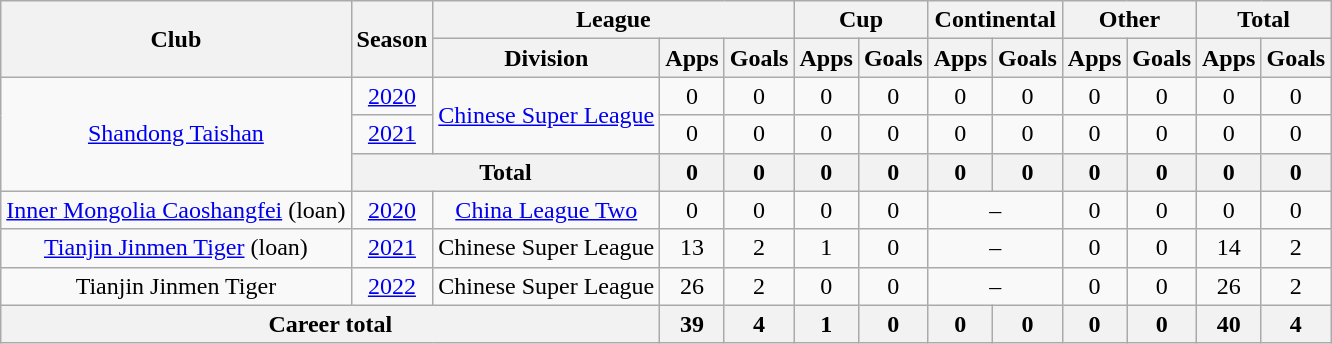<table class="wikitable" style="text-align: center">
<tr>
<th rowspan="2">Club</th>
<th rowspan="2">Season</th>
<th colspan="3">League</th>
<th colspan="2">Cup</th>
<th colspan="2">Continental</th>
<th colspan="2">Other</th>
<th colspan="2">Total</th>
</tr>
<tr>
<th>Division</th>
<th>Apps</th>
<th>Goals</th>
<th>Apps</th>
<th>Goals</th>
<th>Apps</th>
<th>Goals</th>
<th>Apps</th>
<th>Goals</th>
<th>Apps</th>
<th>Goals</th>
</tr>
<tr>
<td rowspan="3"><a href='#'>Shandong Taishan</a></td>
<td><a href='#'>2020</a></td>
<td rowspan="2"><a href='#'>Chinese Super League</a></td>
<td>0</td>
<td>0</td>
<td>0</td>
<td>0</td>
<td>0</td>
<td>0</td>
<td>0</td>
<td>0</td>
<td>0</td>
<td>0</td>
</tr>
<tr>
<td><a href='#'>2021</a></td>
<td>0</td>
<td>0</td>
<td>0</td>
<td>0</td>
<td>0</td>
<td>0</td>
<td>0</td>
<td>0</td>
<td>0</td>
<td>0</td>
</tr>
<tr>
<th colspan=2>Total</th>
<th>0</th>
<th>0</th>
<th>0</th>
<th>0</th>
<th>0</th>
<th>0</th>
<th>0</th>
<th>0</th>
<th>0</th>
<th>0</th>
</tr>
<tr>
<td><a href='#'>Inner Mongolia Caoshangfei</a> (loan)</td>
<td><a href='#'>2020</a></td>
<td><a href='#'>China League Two</a></td>
<td>0</td>
<td>0</td>
<td>0</td>
<td>0</td>
<td colspan="2">–</td>
<td>0</td>
<td>0</td>
<td>0</td>
<td>0</td>
</tr>
<tr>
<td><a href='#'>Tianjin Jinmen Tiger</a> (loan)</td>
<td><a href='#'>2021</a></td>
<td>Chinese Super League</td>
<td>13</td>
<td>2</td>
<td>1</td>
<td>0</td>
<td colspan="2">–</td>
<td>0</td>
<td>0</td>
<td>14</td>
<td>2</td>
</tr>
<tr>
<td>Tianjin Jinmen Tiger</td>
<td><a href='#'>2022</a></td>
<td>Chinese Super League</td>
<td>26</td>
<td>2</td>
<td>0</td>
<td>0</td>
<td colspan="2">–</td>
<td>0</td>
<td>0</td>
<td>26</td>
<td>2</td>
</tr>
<tr>
<th colspan=3>Career total</th>
<th>39</th>
<th>4</th>
<th>1</th>
<th>0</th>
<th>0</th>
<th>0</th>
<th>0</th>
<th>0</th>
<th>40</th>
<th>4</th>
</tr>
</table>
